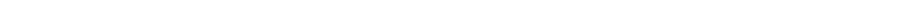<table style="width:66%; text-align:center;">
<tr style="color:white;">
<td style="background:"><strong>38</strong></td>
<td style="background:"><strong>19</strong></td>
<td style="background:"><strong>1</strong></td>
<td style="background:"><strong>50</strong></td>
</tr>
</table>
